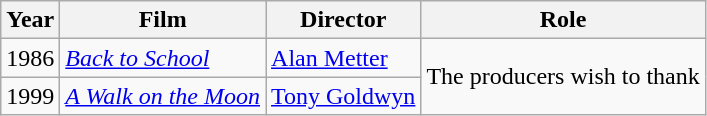<table class="wikitable">
<tr>
<th>Year</th>
<th>Film</th>
<th>Director</th>
<th>Role</th>
</tr>
<tr>
<td>1986</td>
<td><em><a href='#'>Back to School</a></em></td>
<td><a href='#'>Alan Metter</a></td>
<td rowspan=2>The producers wish to thank</td>
</tr>
<tr>
<td>1999</td>
<td><em><a href='#'>A Walk on the Moon</a></em></td>
<td><a href='#'>Tony Goldwyn</a></td>
</tr>
</table>
